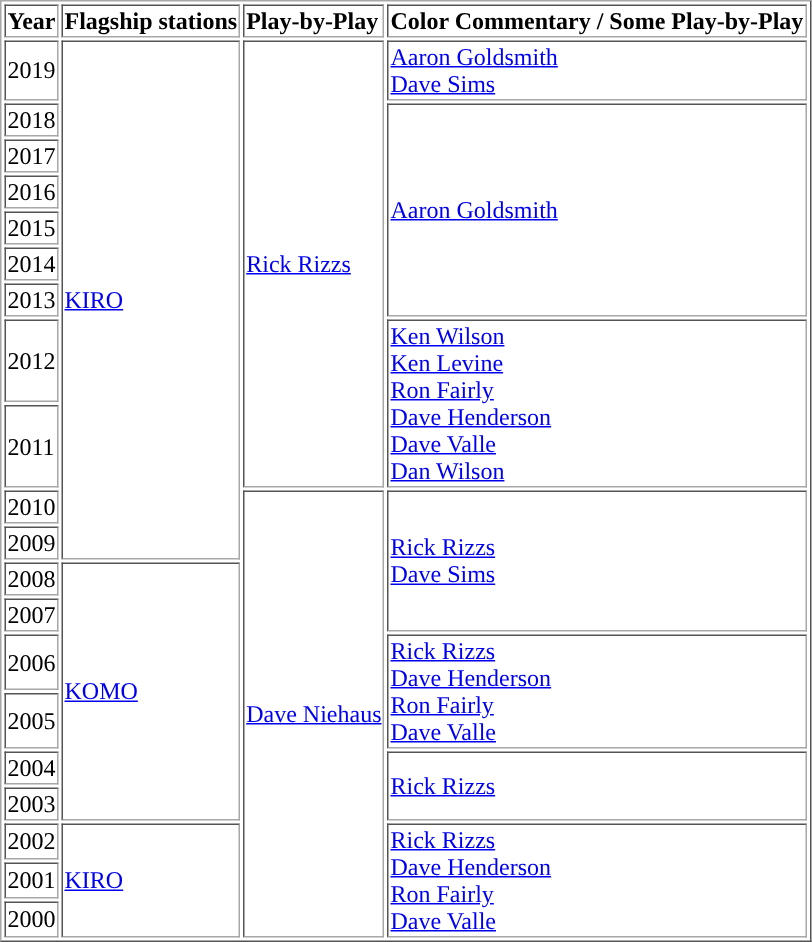<table border="1" cellpadding="1">
<tr>
<td><strong>Year</strong></td>
<td><strong>Flagship stations</strong></td>
<td><strong>Play-by-Play</strong></td>
<td><strong>Color Commentary / Some Play-by-Play</strong></td>
</tr>
<tr>
<td>2019</td>
<td rowspan=11><a href='#'>KIRO</a></td>
<td rowspan=9><a href='#'>Rick Rizzs</a></td>
<td><a href='#'>Aaron Goldsmith</a> <br> <a href='#'>Dave Sims</a></td>
</tr>
<tr>
<td>2018</td>
<td rowspan=6><a href='#'>Aaron Goldsmith</a></td>
</tr>
<tr>
<td>2017</td>
</tr>
<tr>
<td>2016</td>
</tr>
<tr>
<td>2015</td>
</tr>
<tr>
<td>2014</td>
</tr>
<tr>
<td>2013</td>
</tr>
<tr>
<td>2012</td>
<td rowspan=2><a href='#'>Ken Wilson</a> <br> <a href='#'>Ken Levine</a> <br> <a href='#'>Ron Fairly</a> <br> <a href='#'>Dave Henderson</a> <br> <a href='#'>Dave Valle</a> <br> <a href='#'>Dan Wilson</a></td>
</tr>
<tr>
<td>2011</td>
</tr>
<tr>
<td>2010</td>
<td rowspan=11><a href='#'>Dave Niehaus</a></td>
<td rowspan=4><a href='#'>Rick Rizzs</a> <br> <a href='#'>Dave Sims</a></td>
</tr>
<tr>
<td>2009</td>
</tr>
<tr>
<td>2008</td>
<td rowspan=6><a href='#'>KOMO</a></td>
</tr>
<tr>
<td>2007</td>
</tr>
<tr>
<td>2006</td>
<td rowspan=2><a href='#'>Rick Rizzs</a> <br> <a href='#'>Dave Henderson</a> <br> <a href='#'>Ron Fairly</a> <br> <a href='#'>Dave Valle</a></td>
</tr>
<tr>
<td>2005</td>
</tr>
<tr>
<td>2004</td>
<td rowspan=2><a href='#'>Rick Rizzs</a></td>
</tr>
<tr>
<td>2003</td>
</tr>
<tr>
<td>2002</td>
<td rowspan=3><a href='#'>KIRO</a></td>
<td rowspan=3><a href='#'>Rick Rizzs</a> <br> <a href='#'>Dave Henderson</a> <br> <a href='#'>Ron Fairly</a> <br> <a href='#'>Dave Valle</a></td>
</tr>
<tr>
<td>2001</td>
</tr>
<tr>
<td>2000</td>
</tr>
</table>
